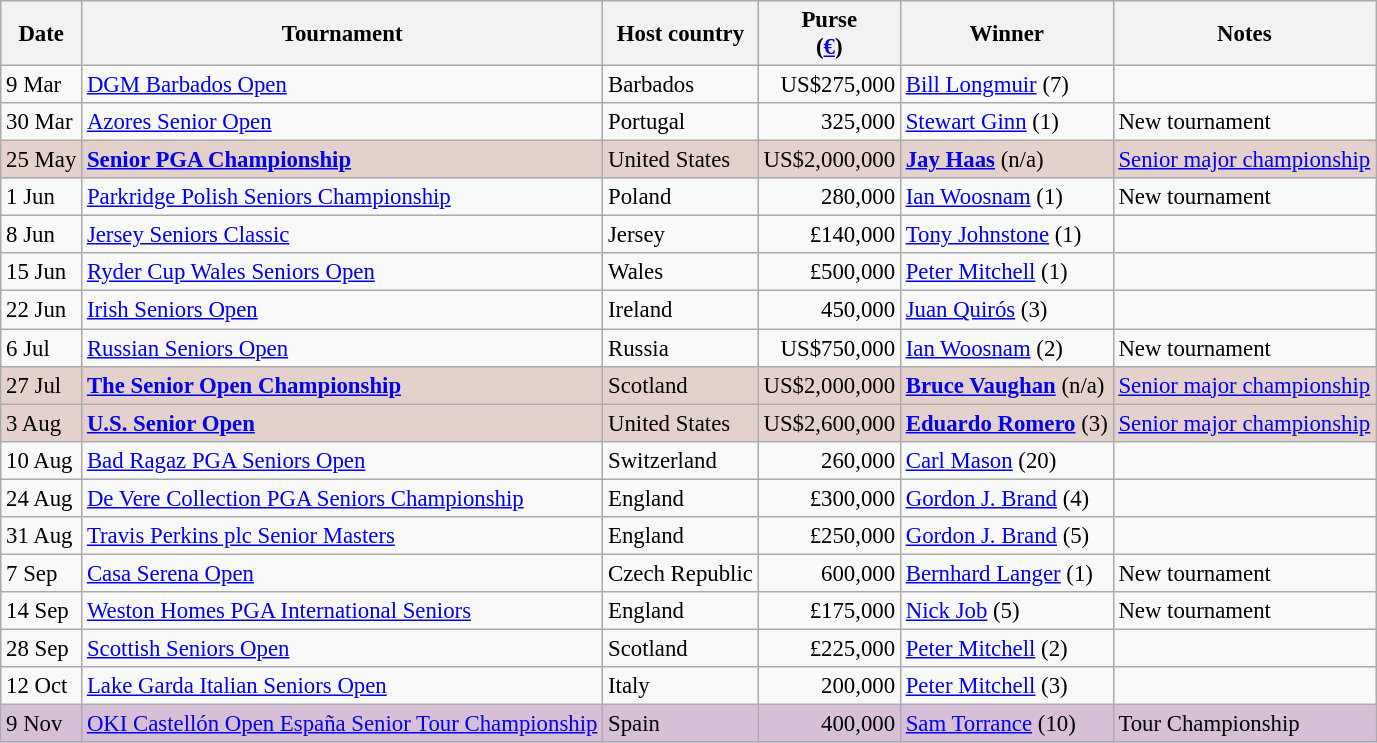<table class="wikitable" style="font-size:95%">
<tr>
<th>Date</th>
<th>Tournament</th>
<th>Host country</th>
<th>Purse<br>(<a href='#'>€</a>)</th>
<th>Winner</th>
<th>Notes</th>
</tr>
<tr>
<td>9 Mar</td>
<td><a href='#'>DGM Barbados Open</a></td>
<td>Barbados</td>
<td align=right>US$275,000</td>
<td> <a href='#'>Bill Longmuir</a> (7)</td>
<td></td>
</tr>
<tr>
<td>30 Mar</td>
<td><a href='#'>Azores Senior Open</a></td>
<td>Portugal</td>
<td align=right>325,000</td>
<td> <a href='#'>Stewart Ginn</a> (1)</td>
<td>New tournament</td>
</tr>
<tr style="background:#e5d1cb;">
<td>25 May</td>
<td><strong><a href='#'>Senior PGA Championship</a></strong></td>
<td>United States</td>
<td align=right>US$2,000,000</td>
<td> <strong><a href='#'>Jay Haas</a></strong> (n/a)</td>
<td><a href='#'>Senior major championship</a></td>
</tr>
<tr>
<td>1 Jun</td>
<td><a href='#'>Parkridge Polish Seniors Championship</a></td>
<td>Poland</td>
<td align=right>280,000</td>
<td> <a href='#'>Ian Woosnam</a> (1)</td>
<td>New tournament</td>
</tr>
<tr>
<td>8 Jun</td>
<td><a href='#'>Jersey Seniors Classic</a></td>
<td>Jersey</td>
<td align=right>£140,000</td>
<td> <a href='#'>Tony Johnstone</a> (1)</td>
<td></td>
</tr>
<tr>
<td>15 Jun</td>
<td><a href='#'>Ryder Cup Wales Seniors Open</a></td>
<td>Wales</td>
<td align=right>£500,000</td>
<td> <a href='#'>Peter Mitchell</a> (1)</td>
<td></td>
</tr>
<tr>
<td>22 Jun</td>
<td><a href='#'>Irish Seniors Open</a></td>
<td>Ireland</td>
<td align=right>450,000</td>
<td> <a href='#'>Juan Quirós</a> (3)</td>
<td></td>
</tr>
<tr>
<td>6 Jul</td>
<td><a href='#'>Russian Seniors Open</a></td>
<td>Russia</td>
<td align=right>US$750,000</td>
<td> <a href='#'>Ian Woosnam</a> (2)</td>
<td>New tournament</td>
</tr>
<tr style="background:#e5d1cb;">
<td>27 Jul</td>
<td><strong><a href='#'>The Senior Open Championship</a></strong></td>
<td>Scotland</td>
<td align=right>US$2,000,000</td>
<td> <strong><a href='#'>Bruce Vaughan</a></strong> (n/a)</td>
<td><a href='#'>Senior major championship</a></td>
</tr>
<tr style="background:#e5d1cb;">
<td>3 Aug</td>
<td><strong><a href='#'>U.S. Senior Open</a></strong></td>
<td>United States</td>
<td align=right>US$2,600,000</td>
<td> <strong><a href='#'>Eduardo Romero</a></strong> (3)</td>
<td><a href='#'>Senior major championship</a></td>
</tr>
<tr>
<td>10 Aug</td>
<td><a href='#'>Bad Ragaz PGA Seniors Open</a></td>
<td>Switzerland</td>
<td align=right>260,000</td>
<td> <a href='#'>Carl Mason</a> (20)</td>
<td></td>
</tr>
<tr>
<td>24 Aug</td>
<td><a href='#'>De Vere Collection PGA Seniors Championship</a></td>
<td>England</td>
<td align=right>£300,000</td>
<td> <a href='#'>Gordon J. Brand</a> (4)</td>
<td></td>
</tr>
<tr>
<td>31 Aug</td>
<td><a href='#'>Travis Perkins plc Senior Masters</a></td>
<td>England</td>
<td align=right>£250,000</td>
<td> <a href='#'>Gordon J. Brand</a> (5)</td>
<td></td>
</tr>
<tr>
<td>7 Sep</td>
<td><a href='#'>Casa Serena Open</a></td>
<td>Czech Republic</td>
<td align=right>600,000</td>
<td> <a href='#'>Bernhard Langer</a> (1)</td>
<td>New tournament</td>
</tr>
<tr>
<td>14 Sep</td>
<td><a href='#'>Weston Homes PGA International Seniors</a></td>
<td>England</td>
<td align=right>£175,000</td>
<td> <a href='#'>Nick Job</a> (5)</td>
<td>New tournament</td>
</tr>
<tr>
<td>28 Sep</td>
<td><a href='#'>Scottish Seniors Open</a></td>
<td>Scotland</td>
<td align=right>£225,000</td>
<td> <a href='#'>Peter Mitchell</a> (2)</td>
<td></td>
</tr>
<tr>
<td>12 Oct</td>
<td><a href='#'>Lake Garda Italian Seniors Open</a></td>
<td>Italy</td>
<td align=right>200,000</td>
<td> <a href='#'>Peter Mitchell</a> (3)</td>
<td></td>
</tr>
<tr style="background:thistle;">
<td>9 Nov</td>
<td><a href='#'>OKI Castellón Open España Senior Tour Championship</a></td>
<td>Spain</td>
<td align=right>400,000</td>
<td> <a href='#'>Sam Torrance</a> (10)</td>
<td>Tour Championship</td>
</tr>
</table>
